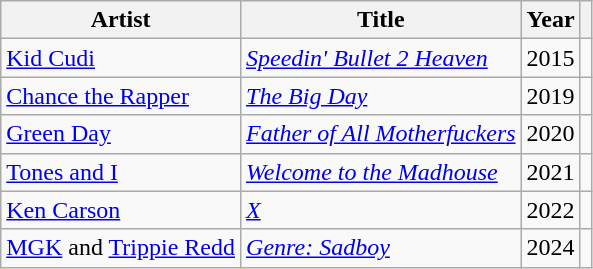<table class="wikitable sortable">
<tr>
<th>Artist</th>
<th>Title</th>
<th>Year</th>
<th></th>
</tr>
<tr>
<td><a href='#'>Kid Cudi</a></td>
<td><em><a href='#'>Speedin' Bullet 2 Heaven</a></em></td>
<td>2015</td>
<td></td>
</tr>
<tr>
<td><a href='#'>Chance the Rapper</a></td>
<td><a href='#'><em>The Big Day</em></a></td>
<td>2019</td>
<td></td>
</tr>
<tr>
<td><a href='#'>Green Day</a></td>
<td><em><a href='#'>Father of All Motherfuckers</a></em></td>
<td>2020</td>
<td></td>
</tr>
<tr>
<td><a href='#'>Tones and I</a></td>
<td><em><a href='#'>Welcome to the Madhouse</a></em></td>
<td>2021</td>
<td></td>
</tr>
<tr>
<td><a href='#'>Ken Carson</a></td>
<td><a href='#'><em>X</em></a></td>
<td>2022</td>
<td></td>
</tr>
<tr>
<td><a href='#'>MGK</a> and <a href='#'>Trippie Redd</a></td>
<td><em><a href='#'>Genre: Sadboy</a></em></td>
<td>2024</td>
<td></td>
</tr>
</table>
